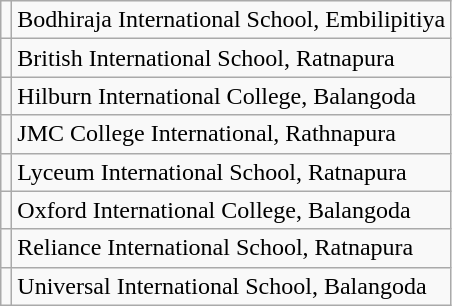<table class="wikitable">
<tr>
<td></td>
<td>Bodhiraja International School, Embilipitiya</td>
</tr>
<tr>
<td></td>
<td>British International School, Ratnapura</td>
</tr>
<tr>
<td></td>
<td>Hilburn International College, Balangoda</td>
</tr>
<tr>
<td></td>
<td>JMC College International, Rathnapura</td>
</tr>
<tr>
<td></td>
<td>Lyceum International School, Ratnapura</td>
</tr>
<tr>
<td></td>
<td>Oxford International College, Balangoda</td>
</tr>
<tr>
<td></td>
<td>Reliance International School, Ratnapura</td>
</tr>
<tr>
<td></td>
<td>Universal International School, Balangoda</td>
</tr>
</table>
